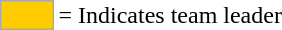<table>
<tr>
<td style="background:#fc0; border:1px solid #aaa; width:2em;"></td>
<td>= Indicates team leader</td>
</tr>
</table>
